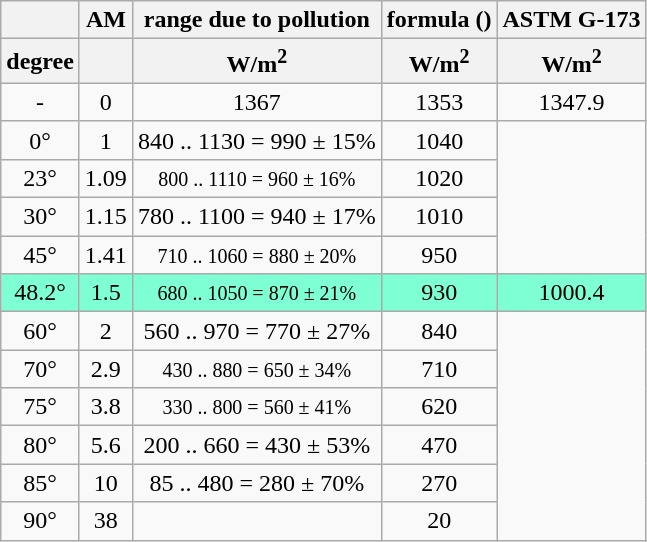<table class="wikitable" style="text-align: center;">
<tr>
<th></th>
<th>AM</th>
<th>range due to pollution</th>
<th>formula ()</th>
<th>ASTM G-173</th>
</tr>
<tr>
<th>degree</th>
<th></th>
<th>W/m<sup>2</sup></th>
<th>W/m<sup>2</sup></th>
<th>W/m<sup>2</sup></th>
</tr>
<tr>
<td>-</td>
<td>0</td>
<td>1367</td>
<td>1353</td>
<td>1347.9</td>
</tr>
<tr>
<td>0°</td>
<td>1</td>
<td>840 .. 1130 = 990 ± 15%</td>
<td>1040</td>
</tr>
<tr>
<td>23°</td>
<td>1.09</td>
<td><small>800 .. 1110 = 960 ± 16%</small></td>
<td>1020</td>
</tr>
<tr>
<td>30°</td>
<td>1.15</td>
<td>780 .. 1100 = 940 ± 17%</td>
<td>1010</td>
</tr>
<tr>
<td>45°</td>
<td>1.41</td>
<td><small>710 .. 1060 = 880 ± 20%</small></td>
<td>950</td>
</tr>
<tr>
<td bgcolor="aquamarine">48.2°</td>
<td bgcolor="aquamarine">1.5</td>
<td bgcolor="aquamarine"><small>680 .. 1050 = 870 ± 21%</small></td>
<td bgcolor="aquamarine">930</td>
<td bgcolor="aquamarine">1000.4</td>
</tr>
<tr>
<td>60°</td>
<td>2</td>
<td>560 .. 970 = 770 ± 27%</td>
<td>840</td>
</tr>
<tr>
<td>70°</td>
<td>2.9</td>
<td><small>430 .. 880 = 650 ± 34%</small></td>
<td>710</td>
</tr>
<tr>
<td>75°</td>
<td>3.8</td>
<td><small>330 .. 800 = 560 ± 41%</small></td>
<td>620</td>
</tr>
<tr>
<td>80°</td>
<td>5.6</td>
<td>200 .. 660 = 430 ± 53%</td>
<td>470</td>
</tr>
<tr>
<td>85°</td>
<td>10</td>
<td>85 .. 480 = 280 ± 70%</td>
<td>270</td>
</tr>
<tr>
<td>90°</td>
<td>38</td>
<td></td>
<td>20</td>
</tr>
</table>
